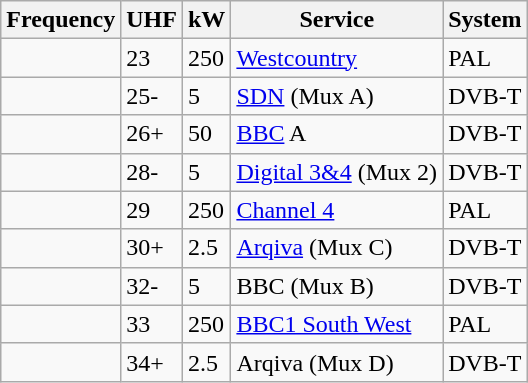<table class="wikitable sortable">
<tr>
<th>Frequency</th>
<th>UHF</th>
<th>kW</th>
<th>Service</th>
<th>System</th>
</tr>
<tr>
<td></td>
<td>23</td>
<td>250</td>
<td><a href='#'>Westcountry</a></td>
<td>PAL</td>
</tr>
<tr>
<td></td>
<td>25-</td>
<td>5</td>
<td><a href='#'>SDN</a> (Mux A)</td>
<td>DVB-T</td>
</tr>
<tr>
<td></td>
<td>26+</td>
<td>50</td>
<td><a href='#'>BBC</a> A</td>
<td>DVB-T</td>
</tr>
<tr>
<td></td>
<td>28-</td>
<td>5</td>
<td><a href='#'>Digital 3&4</a> (Mux 2)</td>
<td>DVB-T</td>
</tr>
<tr>
<td></td>
<td>29</td>
<td>250</td>
<td><a href='#'>Channel 4</a></td>
<td>PAL</td>
</tr>
<tr>
<td></td>
<td>30+</td>
<td>2.5</td>
<td><a href='#'>Arqiva</a> (Mux C)</td>
<td>DVB-T</td>
</tr>
<tr>
<td></td>
<td>32-</td>
<td>5</td>
<td>BBC (Mux B)</td>
<td>DVB-T</td>
</tr>
<tr>
<td></td>
<td>33</td>
<td>250</td>
<td><a href='#'>BBC1 South West</a></td>
<td>PAL</td>
</tr>
<tr>
<td></td>
<td>34+</td>
<td>2.5</td>
<td>Arqiva (Mux D)</td>
<td>DVB-T</td>
</tr>
</table>
